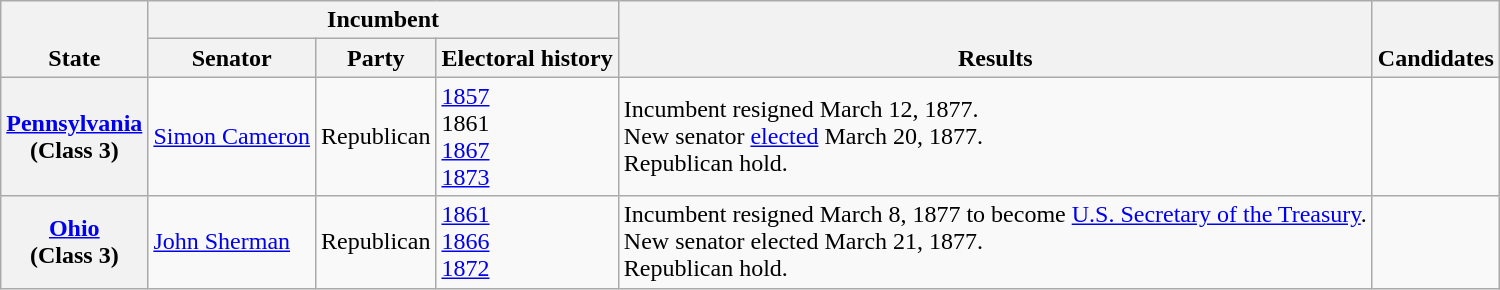<table class=wikitable>
<tr valign=bottom>
<th rowspan=2>State</th>
<th colspan=3>Incumbent</th>
<th rowspan=2>Results</th>
<th rowspan=2>Candidates</th>
</tr>
<tr valign=bottom>
<th>Senator</th>
<th>Party</th>
<th>Electoral history</th>
</tr>
<tr>
<th><a href='#'>Pennsylvania</a><br>(Class 3)</th>
<td><a href='#'>Simon Cameron</a></td>
<td>Republican</td>
<td><a href='#'>1857</a><br>1861 <br><a href='#'>1867</a><br><a href='#'>1873</a></td>
<td>Incumbent resigned March 12, 1877.<br>New senator <a href='#'>elected</a> March 20, 1877.<br>Republican hold.</td>
<td nowrap></td>
</tr>
<tr>
<th><a href='#'>Ohio</a><br>(Class 3)</th>
<td><a href='#'>John Sherman</a></td>
<td>Republican</td>
<td><a href='#'>1861 </a><br><a href='#'>1866</a><br><a href='#'>1872</a></td>
<td>Incumbent resigned March 8, 1877 to become <a href='#'>U.S. Secretary of the Treasury</a>.<br>New senator elected March 21, 1877.<br>Republican hold.</td>
<td nowrap></td>
</tr>
</table>
